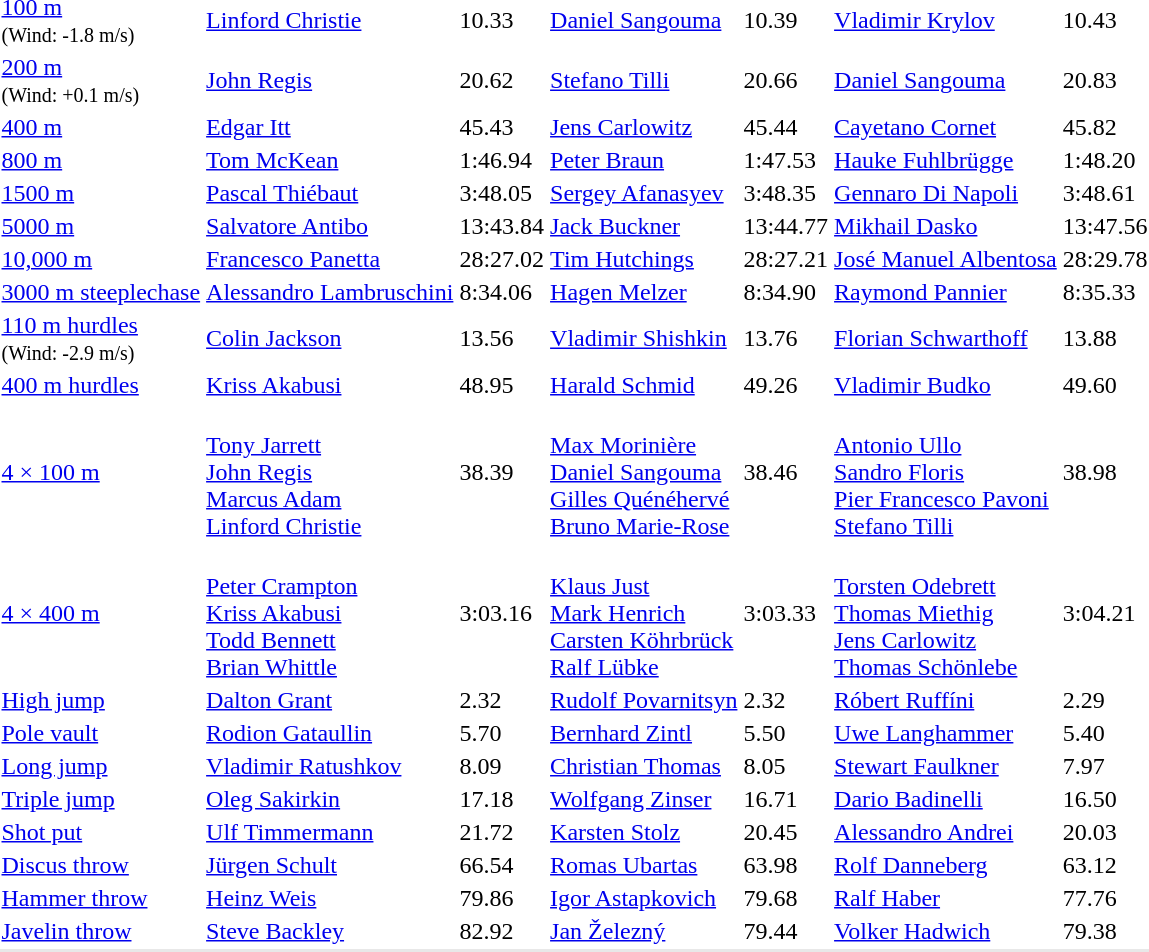<table>
<tr>
<td><a href='#'>100 m</a><br><small>(Wind: -1.8 m/s)</small></td>
<td><a href='#'>Linford Christie</a><br></td>
<td>10.33</td>
<td><a href='#'>Daniel Sangouma</a><br></td>
<td>10.39</td>
<td><a href='#'>Vladimir Krylov</a><br></td>
<td>10.43</td>
</tr>
<tr>
<td><a href='#'>200 m</a><br><small>(Wind: +0.1 m/s)</small></td>
<td><a href='#'>John Regis</a><br></td>
<td>20.62</td>
<td><a href='#'>Stefano Tilli</a><br></td>
<td>20.66</td>
<td><a href='#'>Daniel Sangouma</a><br></td>
<td>20.83</td>
</tr>
<tr>
<td><a href='#'>400 m</a></td>
<td><a href='#'>Edgar Itt</a><br></td>
<td>45.43</td>
<td><a href='#'>Jens Carlowitz</a><br></td>
<td>45.44</td>
<td><a href='#'>Cayetano Cornet</a><br></td>
<td>45.82</td>
</tr>
<tr>
<td><a href='#'>800 m</a></td>
<td><a href='#'>Tom McKean</a><br></td>
<td>1:46.94</td>
<td><a href='#'>Peter Braun</a><br></td>
<td>1:47.53</td>
<td><a href='#'>Hauke Fuhlbrügge</a><br></td>
<td>1:48.20</td>
</tr>
<tr>
<td><a href='#'>1500 m</a></td>
<td><a href='#'>Pascal Thiébaut</a><br></td>
<td>3:48.05</td>
<td><a href='#'>Sergey Afanasyev</a><br></td>
<td>3:48.35</td>
<td><a href='#'>Gennaro Di Napoli</a><br></td>
<td>3:48.61</td>
</tr>
<tr>
<td><a href='#'>5000 m</a></td>
<td><a href='#'>Salvatore Antibo</a><br></td>
<td>13:43.84</td>
<td><a href='#'>Jack Buckner</a><br></td>
<td>13:44.77</td>
<td><a href='#'>Mikhail Dasko</a><br></td>
<td>13:47.56</td>
</tr>
<tr>
<td><a href='#'>10,000 m</a></td>
<td><a href='#'>Francesco Panetta</a><br></td>
<td>28:27.02</td>
<td><a href='#'>Tim Hutchings</a><br></td>
<td>28:27.21</td>
<td><a href='#'>José Manuel Albentosa</a><br></td>
<td>28:29.78</td>
</tr>
<tr>
<td><a href='#'>3000 m steeplechase</a></td>
<td><a href='#'>Alessandro Lambruschini</a><br></td>
<td>8:34.06</td>
<td><a href='#'>Hagen Melzer</a><br></td>
<td>8:34.90</td>
<td><a href='#'>Raymond Pannier</a><br></td>
<td>8:35.33</td>
</tr>
<tr>
<td><a href='#'>110 m hurdles</a><br><small>(Wind: -2.9 m/s)</small></td>
<td><a href='#'>Colin Jackson</a><br></td>
<td>13.56</td>
<td><a href='#'>Vladimir Shishkin</a><br></td>
<td>13.76</td>
<td><a href='#'>Florian Schwarthoff</a><br></td>
<td>13.88</td>
</tr>
<tr>
<td><a href='#'>400 m hurdles</a></td>
<td><a href='#'>Kriss Akabusi</a><br></td>
<td>48.95</td>
<td><a href='#'>Harald Schmid</a><br></td>
<td>49.26</td>
<td><a href='#'>Vladimir Budko</a><br></td>
<td>49.60</td>
</tr>
<tr>
<td><a href='#'>4 × 100 m</a></td>
<td><br><a href='#'>Tony Jarrett</a><br><a href='#'>John Regis</a><br><a href='#'>Marcus Adam</a><br><a href='#'>Linford Christie</a></td>
<td>38.39</td>
<td><br><a href='#'>Max Morinière</a><br><a href='#'>Daniel Sangouma</a><br><a href='#'>Gilles Quénéhervé</a><br><a href='#'>Bruno Marie-Rose</a></td>
<td>38.46</td>
<td><br><a href='#'>Antonio Ullo</a><br><a href='#'>Sandro Floris</a><br><a href='#'>Pier Francesco Pavoni</a><br><a href='#'>Stefano Tilli</a></td>
<td>38.98</td>
</tr>
<tr>
<td><a href='#'>4 × 400 m</a></td>
<td><br><a href='#'>Peter Crampton</a><br><a href='#'>Kriss Akabusi</a><br><a href='#'>Todd Bennett</a><br><a href='#'>Brian Whittle</a></td>
<td>3:03.16</td>
<td><br><a href='#'>Klaus Just</a><br><a href='#'>Mark Henrich</a><br><a href='#'>Carsten Köhrbrück</a><br><a href='#'>Ralf Lübke</a></td>
<td>3:03.33</td>
<td><br><a href='#'>Torsten Odebrett</a><br><a href='#'>Thomas Miethig</a><br><a href='#'>Jens Carlowitz</a><br><a href='#'>Thomas Schönlebe</a></td>
<td>3:04.21</td>
</tr>
<tr>
<td><a href='#'>High jump</a></td>
<td><a href='#'>Dalton Grant</a><br></td>
<td>2.32</td>
<td><a href='#'>Rudolf Povarnitsyn</a><br></td>
<td>2.32</td>
<td><a href='#'>Róbert Ruffíni</a><br></td>
<td>2.29</td>
</tr>
<tr>
<td><a href='#'>Pole vault</a></td>
<td><a href='#'>Rodion Gataullin</a><br></td>
<td>5.70</td>
<td><a href='#'>Bernhard Zintl</a><br></td>
<td>5.50</td>
<td><a href='#'>Uwe Langhammer</a><br></td>
<td>5.40</td>
</tr>
<tr>
<td><a href='#'>Long jump</a></td>
<td><a href='#'>Vladimir Ratushkov</a><br></td>
<td>8.09</td>
<td><a href='#'>Christian Thomas</a><br></td>
<td>8.05</td>
<td><a href='#'>Stewart Faulkner</a><br></td>
<td>7.97</td>
</tr>
<tr>
<td><a href='#'>Triple jump</a></td>
<td><a href='#'>Oleg Sakirkin</a><br></td>
<td>17.18</td>
<td><a href='#'>Wolfgang Zinser</a><br></td>
<td>16.71</td>
<td><a href='#'>Dario Badinelli</a><br></td>
<td>16.50</td>
</tr>
<tr>
<td><a href='#'>Shot put</a></td>
<td><a href='#'>Ulf Timmermann</a><br></td>
<td>21.72</td>
<td><a href='#'>Karsten Stolz</a><br></td>
<td>20.45</td>
<td><a href='#'>Alessandro Andrei</a><br></td>
<td>20.03</td>
</tr>
<tr>
<td><a href='#'>Discus throw</a></td>
<td><a href='#'>Jürgen Schult</a><br></td>
<td>66.54</td>
<td><a href='#'>Romas Ubartas</a><br></td>
<td>63.98</td>
<td><a href='#'>Rolf Danneberg</a><br></td>
<td>63.12</td>
</tr>
<tr>
<td><a href='#'>Hammer throw</a></td>
<td><a href='#'>Heinz Weis</a><br></td>
<td>79.86</td>
<td><a href='#'>Igor Astapkovich</a><br></td>
<td>79.68</td>
<td><a href='#'>Ralf Haber</a><br></td>
<td>77.76</td>
</tr>
<tr>
<td><a href='#'>Javelin throw</a></td>
<td><a href='#'>Steve Backley</a><br></td>
<td>82.92</td>
<td><a href='#'>Jan Železný</a><br></td>
<td>79.44</td>
<td><a href='#'>Volker Hadwich</a><br></td>
<td>79.38</td>
</tr>
<tr style="background:#e8e8e8;">
<td colspan=7></td>
</tr>
</table>
